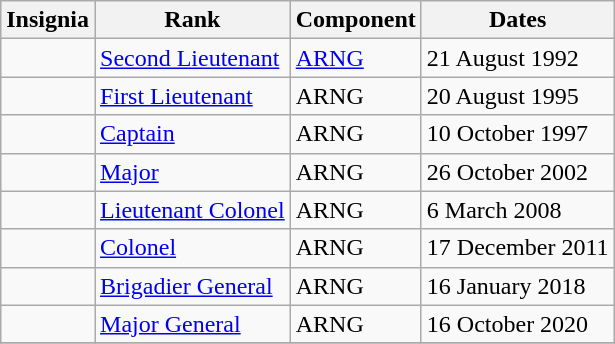<table class="wikitable">
<tr>
<th>Insignia</th>
<th>Rank</th>
<th>Component</th>
<th>Dates</th>
</tr>
<tr>
<td></td>
<td><a href='#'>Second Lieutenant</a></td>
<td><a href='#'>ARNG</a></td>
<td>21 August 1992</td>
</tr>
<tr>
<td></td>
<td><a href='#'>First Lieutenant</a></td>
<td>ARNG</td>
<td>20 August 1995</td>
</tr>
<tr>
<td></td>
<td><a href='#'>Captain</a></td>
<td>ARNG</td>
<td>10 October 1997</td>
</tr>
<tr>
<td></td>
<td><a href='#'>Major</a></td>
<td>ARNG</td>
<td>26 October 2002</td>
</tr>
<tr>
<td></td>
<td><a href='#'>Lieutenant Colonel</a></td>
<td>ARNG</td>
<td>6 March 2008</td>
</tr>
<tr>
<td></td>
<td><a href='#'>Colonel</a></td>
<td>ARNG</td>
<td>17 December 2011</td>
</tr>
<tr>
<td></td>
<td><a href='#'>Brigadier General</a></td>
<td>ARNG</td>
<td>16 January 2018</td>
</tr>
<tr>
<td></td>
<td><a href='#'>Major General</a></td>
<td>ARNG</td>
<td>16 October 2020</td>
</tr>
<tr>
</tr>
</table>
